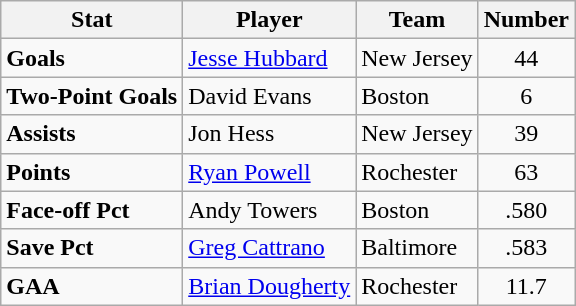<table class="wikitable">
<tr>
<th>Stat</th>
<th>Player</th>
<th>Team</th>
<th>Number</th>
</tr>
<tr>
<td><strong>Goals</strong></td>
<td><a href='#'>Jesse Hubbard</a></td>
<td>New Jersey</td>
<td align="center">44</td>
</tr>
<tr>
<td><strong>Two-Point Goals</strong></td>
<td>David Evans</td>
<td>Boston</td>
<td align="center">6</td>
</tr>
<tr>
<td><strong>Assists</strong></td>
<td>Jon Hess</td>
<td>New Jersey</td>
<td align="center">39</td>
</tr>
<tr>
<td><strong>Points</strong></td>
<td><a href='#'>Ryan Powell</a></td>
<td>Rochester</td>
<td align="center">63</td>
</tr>
<tr>
<td><strong>Face-off Pct</strong></td>
<td>Andy Towers</td>
<td>Boston</td>
<td align="center">.580</td>
</tr>
<tr>
<td><strong>Save Pct</strong></td>
<td><a href='#'>Greg Cattrano</a></td>
<td>Baltimore</td>
<td align="center">.583</td>
</tr>
<tr>
<td><strong>GAA</strong></td>
<td><a href='#'>Brian Dougherty</a></td>
<td>Rochester</td>
<td align="center">11.7</td>
</tr>
</table>
